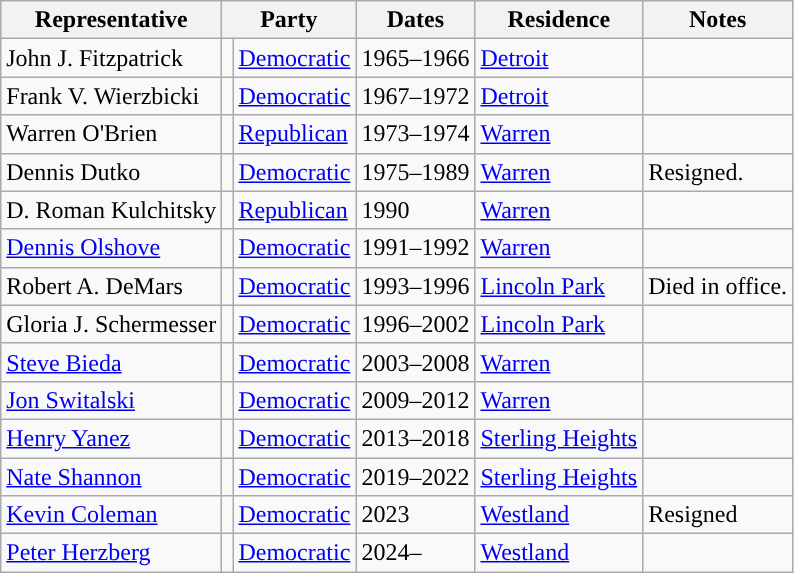<table class=wikitable>
<tr valign=bottom>
<th>Representative</th>
<th colspan="2">Party</th>
<th>Dates</th>
<th>Residence</th>
<th>Notes</th>
</tr>
<tr>
<td>John J. Fitzpatrick</td>
<td bgcolor=></td>
<td><a href='#'>Democratic</a></td>
<td>1965–1966</td>
<td><a href='#'>Detroit</a></td>
<td></td>
</tr>
<tr>
<td>Frank V. Wierzbicki</td>
<td bgcolor=></td>
<td><a href='#'>Democratic</a></td>
<td>1967–1972</td>
<td><a href='#'>Detroit</a></td>
<td></td>
</tr>
<tr>
<td>Warren O'Brien</td>
<td bgcolor=></td>
<td><a href='#'>Republican</a></td>
<td>1973–1974</td>
<td><a href='#'>Warren</a></td>
<td></td>
</tr>
<tr>
<td>Dennis Dutko</td>
<td bgcolor=></td>
<td><a href='#'>Democratic</a></td>
<td>1975–1989</td>
<td><a href='#'>Warren</a></td>
<td>Resigned.</td>
</tr>
<tr>
<td>D. Roman Kulchitsky</td>
<td bgcolor=></td>
<td><a href='#'>Republican</a></td>
<td>1990</td>
<td><a href='#'>Warren</a></td>
<td></td>
</tr>
<tr>
<td><a href='#'>Dennis Olshove</a></td>
<td bgcolor=></td>
<td><a href='#'>Democratic</a></td>
<td>1991–1992</td>
<td><a href='#'>Warren</a></td>
<td></td>
</tr>
<tr>
<td>Robert A. DeMars</td>
<td bgcolor=></td>
<td><a href='#'>Democratic</a></td>
<td>1993–1996</td>
<td><a href='#'>Lincoln Park</a></td>
<td>Died in office.</td>
</tr>
<tr>
<td>Gloria J. Schermesser</td>
<td bgcolor=></td>
<td><a href='#'>Democratic</a></td>
<td>1996–2002</td>
<td><a href='#'>Lincoln Park</a></td>
<td></td>
</tr>
<tr>
<td><a href='#'>Steve Bieda</a></td>
<td bgcolor=></td>
<td><a href='#'>Democratic</a></td>
<td>2003–2008</td>
<td><a href='#'>Warren</a></td>
<td></td>
</tr>
<tr>
<td><a href='#'>Jon Switalski</a></td>
<td bgcolor=></td>
<td><a href='#'>Democratic</a></td>
<td>2009–2012</td>
<td><a href='#'>Warren</a></td>
<td></td>
</tr>
<tr>
<td><a href='#'>Henry Yanez</a></td>
<td bgcolor=></td>
<td><a href='#'>Democratic</a></td>
<td>2013–2018</td>
<td><a href='#'>Sterling Heights</a></td>
<td></td>
</tr>
<tr>
<td><a href='#'>Nate Shannon</a></td>
<td bgcolor=></td>
<td><a href='#'>Democratic</a></td>
<td>2019–2022</td>
<td><a href='#'>Sterling Heights</a></td>
<td></td>
</tr>
<tr>
<td><a href='#'>Kevin Coleman</a></td>
<td bgcolor=></td>
<td><a href='#'>Democratic</a></td>
<td>2023</td>
<td><a href='#'>Westland</a></td>
<td>Resigned</td>
</tr>
<tr>
<td><a href='#'>Peter Herzberg</a></td>
<td></td>
<td><a href='#'>Democratic</a></td>
<td>2024–</td>
<td><a href='#'>Westland</a></td>
<td></td>
</tr>
</table>
